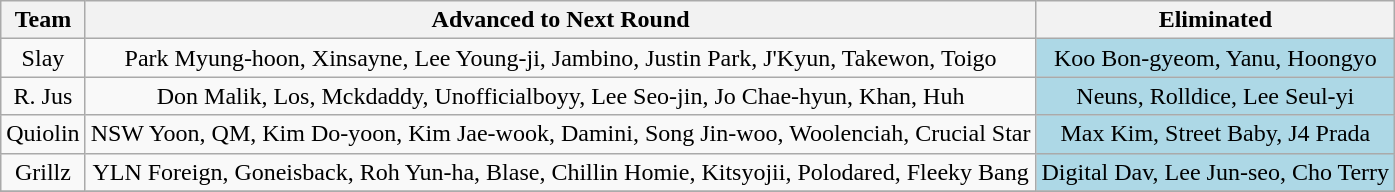<table class="wikitable" style="text-align:center">
<tr>
<th>Team</th>
<th>Advanced to Next Round</th>
<th>Eliminated</th>
</tr>
<tr>
<td>Slay</td>
<td>Park Myung-hoon, Xinsayne, Lee Young-ji, Jambino, Justin Park, J'Kyun, Takewon, Toigo</td>
<td style="background:lightblue">Koo Bon-gyeom, Yanu, Hoongyo</td>
</tr>
<tr>
<td>R. Jus</td>
<td>Don Malik, Los, Mckdaddy, Unofficialboyy, Lee Seo-jin, Jo Chae-hyun, Khan, Huh</td>
<td style="background:lightblue">Neuns, Rolldice, Lee Seul-yi</td>
</tr>
<tr>
<td>Quiolin</td>
<td>NSW Yoon, QM, Kim Do-yoon, Kim Jae-wook, Damini, Song Jin-woo, Woolenciah, Crucial Star</td>
<td style="background:lightblue">Max Kim, Street Baby, J4 Prada</td>
</tr>
<tr>
<td>Grillz</td>
<td>YLN Foreign, Goneisback, Roh Yun-ha, Blase, Chillin Homie, Kitsyojii, Polodared, Fleeky Bang</td>
<td style="background:lightblue">Digital Dav, Lee Jun-seo, Cho Terry</td>
</tr>
<tr>
</tr>
</table>
